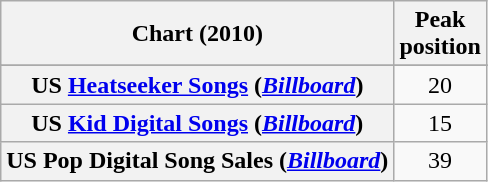<table class="wikitable sortable plainrowheaders" style="text-align:center">
<tr>
<th>Chart (2010)</th>
<th>Peak<br>position</th>
</tr>
<tr>
</tr>
<tr>
<th scope="row">US <a href='#'>Heatseeker Songs</a> (<a href='#'><em>Billboard</em></a>)</th>
<td>20</td>
</tr>
<tr>
<th scope="row">US <a href='#'>Kid Digital Songs</a> (<a href='#'><em>Billboard</em></a>)</th>
<td>15</td>
</tr>
<tr>
<th scope="row">US Pop Digital Song Sales (<em><a href='#'>Billboard</a></em>)</th>
<td>39</td>
</tr>
</table>
